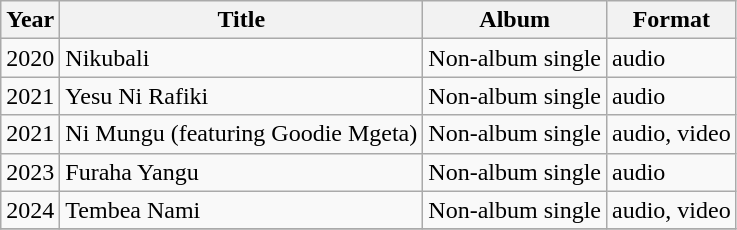<table class="wikitable">
<tr>
<th>Year</th>
<th>Title</th>
<th>Album</th>
<th>Format</th>
</tr>
<tr>
<td>2020</td>
<td>Nikubali</td>
<td>Non-album single</td>
<td>audio</td>
</tr>
<tr>
<td>2021</td>
<td>Yesu Ni Rafiki</td>
<td>Non-album single</td>
<td>audio</td>
</tr>
<tr>
<td>2021</td>
<td>Ni Mungu (featuring Goodie Mgeta)</td>
<td>Non-album single</td>
<td>audio, video</td>
</tr>
<tr>
<td>2023</td>
<td>Furaha Yangu</td>
<td>Non-album single</td>
<td>audio</td>
</tr>
<tr>
<td>2024</td>
<td>Tembea Nami</td>
<td>Non-album single</td>
<td>audio, video</td>
</tr>
<tr>
</tr>
</table>
